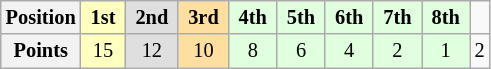<table class="wikitable" style="font-size:85%; text-align:center">
<tr>
<th>Position</th>
<td style="background:#ffffbf;"> <strong>1st</strong> </td>
<td style="background:#dfdfdf;"> <strong>2nd</strong> </td>
<td style="background:#ffdf9f;"> <strong>3rd</strong> </td>
<td style="background:#dfffdf;"> <strong>4th</strong> </td>
<td style="background:#dfffdf;"> <strong>5th</strong> </td>
<td style="background:#dfffdf;"> <strong>6th</strong> </td>
<td style="background:#dfffdf;"> <strong>7th</strong> </td>
<td style="background:#dfffdf;"> <strong>8th</strong> </td>
<td>  </td>
</tr>
<tr>
<th>Points</th>
<td style="background:#ffffbf;">15</td>
<td style="background:#dfdfdf;">12</td>
<td style="background:#ffdf9f;">10</td>
<td style="background:#dfffdf;">8</td>
<td style="background:#dfffdf;">6</td>
<td style="background:#dfffdf;">4</td>
<td style="background:#dfffdf;">2</td>
<td style="background:#dfffdf;">1</td>
<td>2</td>
</tr>
</table>
